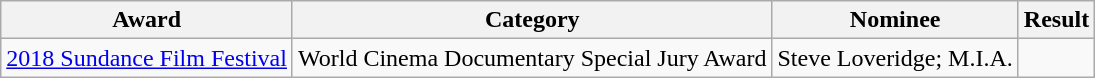<table class="wikitable">
<tr>
<th>Award</th>
<th>Category</th>
<th>Nominee</th>
<th>Result</th>
</tr>
<tr>
<td><a href='#'>2018 Sundance Film Festival</a></td>
<td>World Cinema Documentary Special Jury Award</td>
<td>Steve Loveridge; M.I.A.</td>
<td></td>
</tr>
</table>
